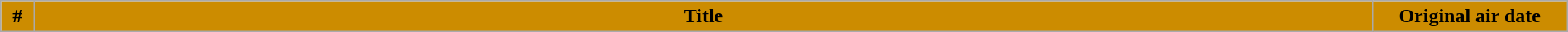<table class="wikitable plainrowheaders" style="width:100%; margin:auto; background:#FFFFFF;">
<tr>
<th style="background-color:#CC8C00;" width="20">#</th>
<th style="background-color:#CC8C00;">Title</th>
<th style="background-color:#CC8C00;" width="150">Original air date<br>
























</th>
</tr>
</table>
